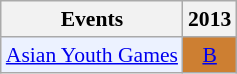<table class="wikitable" style="font-size: 90%; text-align:center">
<tr>
<th>Events</th>
<th>2013</th>
</tr>
<tr>
<td bgcolor="#ECF2FF"; align="left"><a href='#'>Asian Youth Games</a></td>
<td bgcolor=CD7F32><a href='#'>B</a></td>
</tr>
</table>
